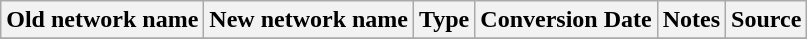<table class="wikitable">
<tr>
<th>Old network name</th>
<th>New network name</th>
<th>Type</th>
<th>Conversion Date</th>
<th>Notes</th>
<th>Source</th>
</tr>
<tr>
</tr>
</table>
